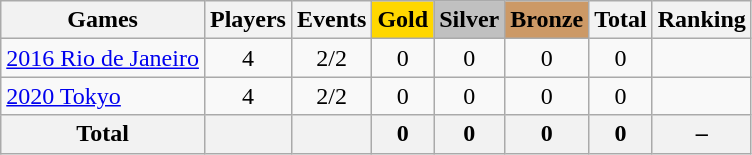<table class="wikitable sortable" style="text-align:center">
<tr>
<th>Games</th>
<th>Players</th>
<th>Events</th>
<th style="background-color:gold;">Gold</th>
<th style="background-color:silver;">Silver</th>
<th style="background-color:#c96;">Bronze</th>
<th>Total</th>
<th>Ranking</th>
</tr>
<tr>
<td align=left><a href='#'>2016 Rio de Janeiro</a></td>
<td>4</td>
<td>2/2</td>
<td>0</td>
<td>0</td>
<td>0</td>
<td>0</td>
<td></td>
</tr>
<tr>
<td align=left><a href='#'>2020 Tokyo</a></td>
<td>4</td>
<td>2/2</td>
<td>0</td>
<td>0</td>
<td>0</td>
<td>0</td>
<td></td>
</tr>
<tr>
<th>Total</th>
<th></th>
<th></th>
<th>0</th>
<th>0</th>
<th>0</th>
<th>0</th>
<th>–</th>
</tr>
</table>
